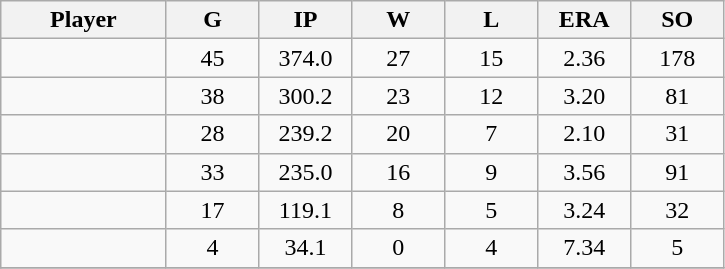<table class="wikitable sortable">
<tr>
<th bgcolor="#DDDDFF" width="16%">Player</th>
<th bgcolor="#DDDDFF" width="9%">G</th>
<th bgcolor="#DDDDFF" width="9%">IP</th>
<th bgcolor="#DDDDFF" width="9%">W</th>
<th bgcolor="#DDDDFF" width="9%">L</th>
<th bgcolor="#DDDDFF" width="9%">ERA</th>
<th bgcolor="#DDDDFF" width="9%">SO</th>
</tr>
<tr align="center">
<td></td>
<td>45</td>
<td>374.0</td>
<td>27</td>
<td>15</td>
<td>2.36</td>
<td>178</td>
</tr>
<tr align="center">
<td></td>
<td>38</td>
<td>300.2</td>
<td>23</td>
<td>12</td>
<td>3.20</td>
<td>81</td>
</tr>
<tr align="center">
<td></td>
<td>28</td>
<td>239.2</td>
<td>20</td>
<td>7</td>
<td>2.10</td>
<td>31</td>
</tr>
<tr align="center">
<td></td>
<td>33</td>
<td>235.0</td>
<td>16</td>
<td>9</td>
<td>3.56</td>
<td>91</td>
</tr>
<tr align="center">
<td></td>
<td>17</td>
<td>119.1</td>
<td>8</td>
<td>5</td>
<td>3.24</td>
<td>32</td>
</tr>
<tr align="center">
<td></td>
<td>4</td>
<td>34.1</td>
<td>0</td>
<td>4</td>
<td>7.34</td>
<td>5</td>
</tr>
<tr align="center">
</tr>
</table>
